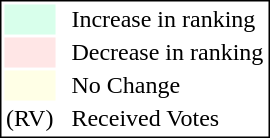<table style="border:1px solid black;">
<tr>
<td style="background:#D8FFEB; width:20px;"></td>
<td> </td>
<td>Increase in ranking</td>
</tr>
<tr>
<td style="background:#FFE6E6; width:20px;"></td>
<td> </td>
<td>Decrease in ranking</td>
</tr>
<tr>
<td style="background:#FFFFE6; width:20px;"></td>
<td> </td>
<td>No Change</td>
</tr>
<tr>
<td>(RV)</td>
<td> </td>
<td>Received Votes</td>
</tr>
</table>
